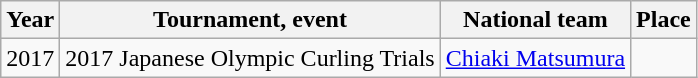<table class="wikitable">
<tr>
<th scope="col">Year</th>
<th scope="col">Tournament, event</th>
<th scope="col">National team</th>
<th scope="col">Place</th>
</tr>
<tr>
<td>2017</td>
<td>2017 Japanese Olympic Curling Trials</td>
<td><a href='#'>Chiaki Matsumura</a></td>
<td></td>
</tr>
</table>
